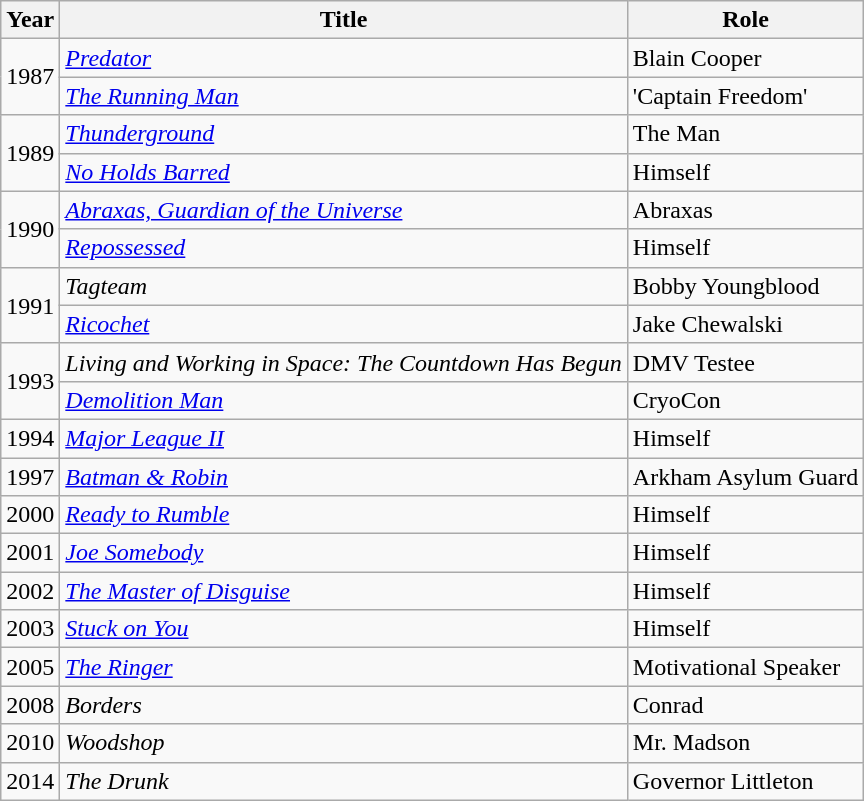<table class="wikitable">
<tr>
<th>Year</th>
<th>Title</th>
<th>Role</th>
</tr>
<tr>
<td rowspan="2">1987</td>
<td><em><a href='#'>Predator</a></em></td>
<td>Blain Cooper</td>
</tr>
<tr>
<td><em><a href='#'>The Running Man</a></em></td>
<td>'Captain Freedom'</td>
</tr>
<tr>
<td rowspan="2">1989</td>
<td><em><a href='#'>Thunderground</a></em></td>
<td>The Man</td>
</tr>
<tr>
<td><em><a href='#'>No Holds Barred</a></em></td>
<td>Himself</td>
</tr>
<tr>
<td rowspan="2">1990</td>
<td><em><a href='#'>Abraxas, Guardian of the Universe</a></em></td>
<td>Abraxas</td>
</tr>
<tr>
<td><em><a href='#'>Repossessed</a></em></td>
<td>Himself</td>
</tr>
<tr>
<td rowspan="2">1991</td>
<td><em>Tagteam</em></td>
<td>Bobby Youngblood</td>
</tr>
<tr>
<td><em><a href='#'>Ricochet</a></em></td>
<td>Jake Chewalski</td>
</tr>
<tr>
<td rowspan="2">1993</td>
<td><em>Living and Working in Space: The Countdown Has Begun</em></td>
<td>DMV Testee</td>
</tr>
<tr>
<td><em><a href='#'>Demolition Man</a></em></td>
<td>CryoCon</td>
</tr>
<tr>
<td>1994</td>
<td><em><a href='#'>Major League II</a></em></td>
<td>Himself</td>
</tr>
<tr>
<td>1997</td>
<td><em><a href='#'>Batman & Robin</a></em></td>
<td>Arkham Asylum Guard</td>
</tr>
<tr>
<td>2000</td>
<td><em><a href='#'>Ready to Rumble</a></em></td>
<td>Himself</td>
</tr>
<tr>
<td>2001</td>
<td><em><a href='#'>Joe Somebody</a></em></td>
<td>Himself</td>
</tr>
<tr>
<td>2002</td>
<td><em><a href='#'>The Master of Disguise</a></em></td>
<td>Himself</td>
</tr>
<tr>
<td>2003</td>
<td><a href='#'><em>Stuck on You</em></a></td>
<td>Himself</td>
</tr>
<tr>
<td>2005</td>
<td><em><a href='#'>The Ringer</a></em></td>
<td>Motivational Speaker</td>
</tr>
<tr>
<td>2008</td>
<td><em>Borders</em></td>
<td>Conrad</td>
</tr>
<tr>
<td>2010</td>
<td><em>Woodshop</em></td>
<td>Mr. Madson</td>
</tr>
<tr>
<td>2014</td>
<td><em>The Drunk</em></td>
<td>Governor Littleton</td>
</tr>
</table>
